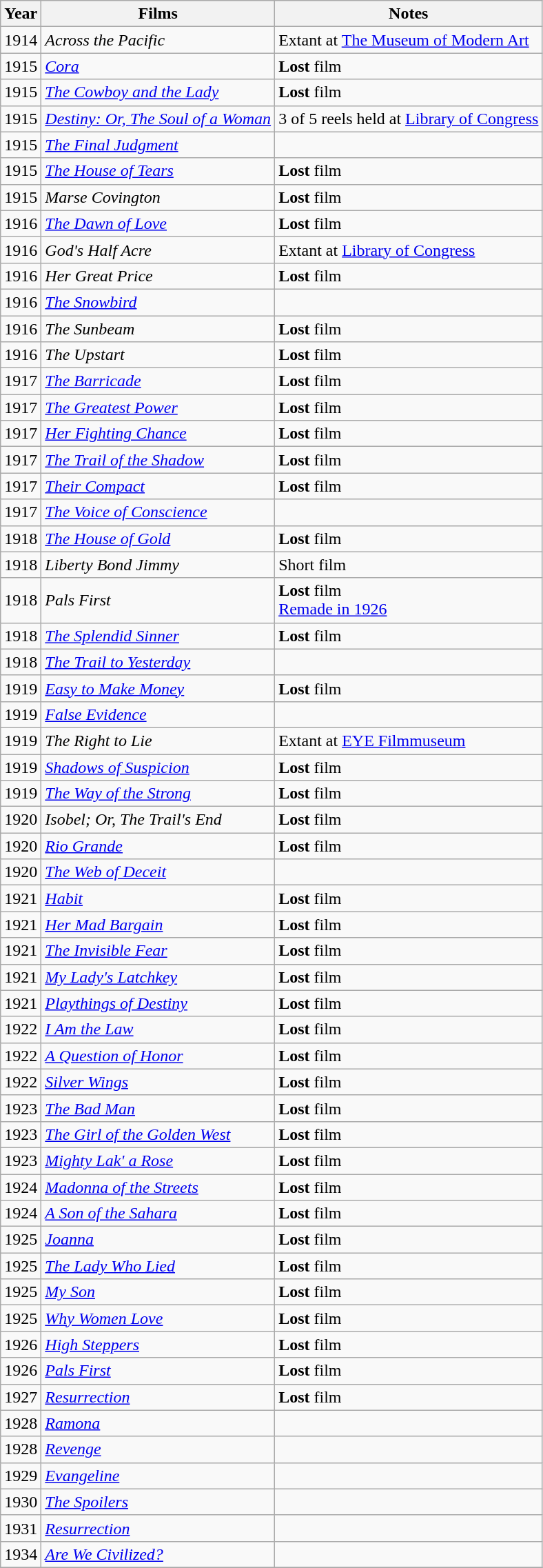<table class="wikitable sortable">
<tr>
<th>Year</th>
<th>Films</th>
<th class="unsortable">Notes</th>
</tr>
<tr>
<td>1914</td>
<td><em>Across the Pacific</em></td>
<td>Extant at <a href='#'>The Museum of Modern Art</a></td>
</tr>
<tr>
<td>1915</td>
<td><em><a href='#'>Cora</a></em></td>
<td><strong>Lost</strong> film</td>
</tr>
<tr>
<td>1915</td>
<td><em><a href='#'>The Cowboy and the Lady</a></em></td>
<td><strong>Lost</strong> film</td>
</tr>
<tr>
<td>1915</td>
<td><em><a href='#'>Destiny: Or, The Soul of a Woman</a></em></td>
<td>3 of 5 reels held at <a href='#'>Library of Congress</a></td>
</tr>
<tr>
<td>1915</td>
<td><em><a href='#'>The Final Judgment</a></em></td>
<td></td>
</tr>
<tr>
<td>1915</td>
<td><em><a href='#'>The House of Tears</a></em></td>
<td><strong>Lost</strong> film</td>
</tr>
<tr>
<td>1915</td>
<td><em>Marse Covington</em></td>
<td><strong>Lost</strong> film </td>
</tr>
<tr>
<td>1916</td>
<td><em><a href='#'> The Dawn of Love</a></em></td>
<td><strong>Lost</strong> film</td>
</tr>
<tr>
<td>1916</td>
<td><em>God's Half Acre</em></td>
<td>Extant at <a href='#'>Library of Congress</a></td>
</tr>
<tr>
<td>1916</td>
<td><em>Her Great Price</em></td>
<td><strong>Lost</strong> film </td>
</tr>
<tr>
<td>1916</td>
<td><em><a href='#'>The Snowbird</a></em></td>
<td></td>
</tr>
<tr>
<td>1916</td>
<td><em>The Sunbeam</em></td>
<td><strong>Lost</strong> film </td>
</tr>
<tr>
<td>1916</td>
<td><em>The Upstart</em></td>
<td><strong>Lost</strong> film </td>
</tr>
<tr>
<td>1917</td>
<td><em><a href='#'>The Barricade</a></em></td>
<td><strong>Lost</strong> film</td>
</tr>
<tr>
<td>1917</td>
<td><em><a href='#'>The Greatest Power</a></em></td>
<td><strong>Lost</strong> film</td>
</tr>
<tr>
<td>1917</td>
<td><em><a href='#'>Her Fighting Chance</a></em></td>
<td><strong>Lost</strong> film</td>
</tr>
<tr>
<td>1917</td>
<td><em><a href='#'>The Trail of the Shadow</a></em></td>
<td><strong>Lost</strong> film</td>
</tr>
<tr>
<td>1917</td>
<td><em><a href='#'>Their Compact</a></em></td>
<td><strong>Lost</strong> film</td>
</tr>
<tr>
<td>1917</td>
<td><em><a href='#'>The Voice of Conscience</a></em></td>
<td></td>
</tr>
<tr>
<td>1918</td>
<td><em><a href='#'>The House of Gold</a></em></td>
<td><strong>Lost</strong> film</td>
</tr>
<tr>
<td>1918</td>
<td><em>Liberty Bond Jimmy</em></td>
<td>Short film</td>
</tr>
<tr>
<td>1918</td>
<td><em>Pals First</em></td>
<td><strong>Lost</strong> film <br><a href='#'> Remade in 1926</a></td>
</tr>
<tr>
<td>1918</td>
<td><em><a href='#'>The Splendid Sinner</a></em></td>
<td><strong>Lost</strong> film</td>
</tr>
<tr>
<td>1918</td>
<td><em><a href='#'>The Trail to Yesterday</a></em></td>
<td></td>
</tr>
<tr>
<td>1919</td>
<td><em><a href='#'>Easy to Make Money</a></em></td>
<td><strong>Lost</strong> film</td>
</tr>
<tr>
<td>1919</td>
<td><em><a href='#'>False Evidence</a></em></td>
<td></td>
</tr>
<tr>
<td>1919</td>
<td><em>The Right to Lie</em></td>
<td>Extant at <a href='#'> EYE Filmmuseum</a></td>
</tr>
<tr>
<td>1919</td>
<td><em><a href='#'>Shadows of Suspicion</a></em></td>
<td><strong>Lost</strong> film</td>
</tr>
<tr>
<td>1919</td>
<td><em><a href='#'>The Way of the Strong</a></em></td>
<td><strong>Lost</strong> film</td>
</tr>
<tr>
<td>1920</td>
<td><em>Isobel; Or, The Trail's End</em></td>
<td><strong>Lost</strong> film </td>
</tr>
<tr>
<td>1920</td>
<td><em><a href='#'>Rio Grande</a></em></td>
<td><strong>Lost</strong> film</td>
</tr>
<tr>
<td>1920</td>
<td><em><a href='#'>The Web of Deceit</a></em></td>
<td></td>
</tr>
<tr>
<td>1921</td>
<td><em><a href='#'>Habit</a></em></td>
<td><strong>Lost</strong> film</td>
</tr>
<tr>
<td>1921</td>
<td><em><a href='#'>Her Mad Bargain</a></em></td>
<td><strong>Lost</strong> film</td>
</tr>
<tr>
<td>1921</td>
<td><em><a href='#'>The Invisible Fear</a></em></td>
<td><strong>Lost</strong> film</td>
</tr>
<tr>
<td>1921</td>
<td><em><a href='#'>My Lady's Latchkey</a></em></td>
<td><strong>Lost</strong> film</td>
</tr>
<tr>
<td>1921</td>
<td><em><a href='#'>Playthings of Destiny</a></em></td>
<td><strong>Lost</strong> film</td>
</tr>
<tr>
<td>1922</td>
<td><em><a href='#'>I Am the Law</a></em></td>
<td><strong>Lost</strong> film</td>
</tr>
<tr>
<td>1922</td>
<td><em><a href='#'> A Question of Honor</a></em></td>
<td><strong>Lost</strong> film</td>
</tr>
<tr>
<td>1922</td>
<td><em><a href='#'>Silver Wings</a></em></td>
<td><strong>Lost</strong> film</td>
</tr>
<tr>
<td>1923</td>
<td><em><a href='#'>The Bad Man</a></em></td>
<td><strong>Lost</strong> film</td>
</tr>
<tr>
<td>1923</td>
<td><em><a href='#'>The Girl of the Golden West</a></em></td>
<td><strong>Lost</strong> film</td>
</tr>
<tr>
<td>1923</td>
<td><em><a href='#'>Mighty Lak' a Rose</a></em></td>
<td><strong>Lost</strong> film</td>
</tr>
<tr>
<td>1924</td>
<td><em><a href='#'> Madonna of the Streets</a></em></td>
<td><strong>Lost</strong> film</td>
</tr>
<tr>
<td>1924</td>
<td><em><a href='#'>A Son of the Sahara</a></em></td>
<td><strong>Lost</strong> film</td>
</tr>
<tr>
<td>1925</td>
<td><em><a href='#'>Joanna</a></em></td>
<td><strong>Lost</strong> film</td>
</tr>
<tr>
<td>1925</td>
<td><em><a href='#'>The Lady Who Lied</a></em></td>
<td><strong>Lost</strong> film</td>
</tr>
<tr>
<td>1925</td>
<td><em><a href='#'> My Son</a></em></td>
<td><strong>Lost</strong> film</td>
</tr>
<tr>
<td>1925</td>
<td><em><a href='#'>Why Women Love</a></em></td>
<td><strong>Lost</strong> film</td>
</tr>
<tr>
<td>1926</td>
<td><em><a href='#'>High Steppers</a></em></td>
<td><strong>Lost</strong> film</td>
</tr>
<tr>
<td>1926</td>
<td><em><a href='#'>Pals First</a></em></td>
<td><strong>Lost</strong> film</td>
</tr>
<tr>
<td>1927</td>
<td><em><a href='#'>Resurrection</a></em></td>
<td><strong>Lost</strong> film</td>
</tr>
<tr>
<td>1928</td>
<td><em><a href='#'>Ramona</a></em></td>
<td></td>
</tr>
<tr>
<td>1928</td>
<td><em><a href='#'>Revenge</a></em></td>
<td></td>
</tr>
<tr>
<td>1929</td>
<td><em><a href='#'>Evangeline</a></em></td>
<td></td>
</tr>
<tr>
<td>1930</td>
<td><em><a href='#'>The Spoilers</a></em></td>
<td></td>
</tr>
<tr>
<td>1931</td>
<td><em><a href='#'>Resurrection</a></em></td>
<td></td>
</tr>
<tr>
<td>1934</td>
<td><em><a href='#'>Are We Civilized?</a></em></td>
<td></td>
</tr>
<tr>
</tr>
</table>
